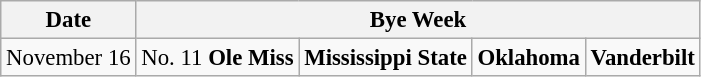<table class="wikitable" style="font-size:95%;">
<tr>
<th>Date</th>
<th colspan="4">Bye Week</th>
</tr>
<tr>
<td>November 16</td>
<td>No. 11 <strong>Ole Miss</strong></td>
<td><strong>Mississippi State</strong></td>
<td><strong>Oklahoma</strong></td>
<td><strong>Vanderbilt</strong></td>
</tr>
</table>
